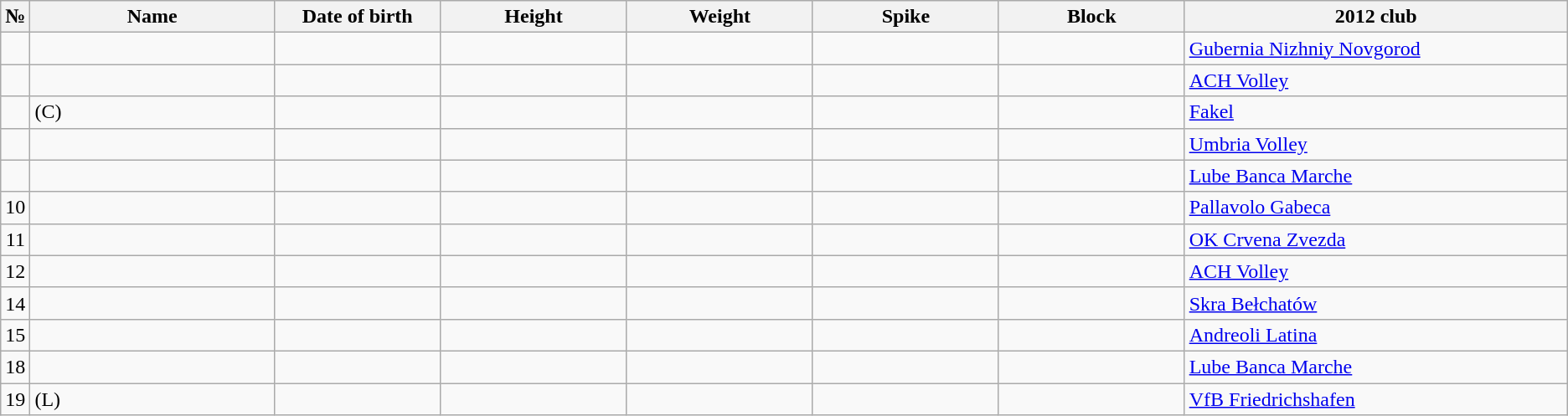<table class="wikitable sortable" style="font-size:100%; text-align:center;">
<tr>
<th>№</th>
<th style="width:12em">Name</th>
<th style="width:8em">Date of birth</th>
<th style="width:9em">Height</th>
<th style="width:9em">Weight</th>
<th style="width:9em">Spike</th>
<th style="width:9em">Block</th>
<th style="width:19em">2012 club</th>
</tr>
<tr>
<td></td>
<td style="text-align:left;"></td>
<td style="text-align:right;"></td>
<td></td>
<td></td>
<td></td>
<td></td>
<td style="text-align:left;"> <a href='#'>Gubernia Nizhniy Novgorod</a></td>
</tr>
<tr>
<td></td>
<td style="text-align:left;"></td>
<td style="text-align:right;"></td>
<td></td>
<td></td>
<td></td>
<td></td>
<td style="text-align:left;"> <a href='#'>ACH Volley</a></td>
</tr>
<tr>
<td></td>
<td style="text-align:left;"> (C)</td>
<td style="text-align:right;"></td>
<td></td>
<td></td>
<td></td>
<td></td>
<td style="text-align:left;"> <a href='#'>Fakel</a></td>
</tr>
<tr>
<td></td>
<td style="text-align:left;"></td>
<td style="text-align:right;"></td>
<td></td>
<td></td>
<td></td>
<td></td>
<td style="text-align:left;"> <a href='#'>Umbria Volley</a></td>
</tr>
<tr>
<td></td>
<td style="text-align:left;"></td>
<td style="text-align:right;"></td>
<td></td>
<td></td>
<td></td>
<td></td>
<td style="text-align:left;"> <a href='#'>Lube Banca Marche</a></td>
</tr>
<tr>
<td>10</td>
<td style="text-align:left;"></td>
<td style="text-align:right;"></td>
<td></td>
<td></td>
<td></td>
<td></td>
<td style="text-align:left;"> <a href='#'>Pallavolo Gabeca</a></td>
</tr>
<tr>
<td>11</td>
<td style="text-align:left;"></td>
<td style="text-align:right;"></td>
<td></td>
<td></td>
<td></td>
<td></td>
<td style="text-align:left;"> <a href='#'>OK Crvena Zvezda</a></td>
</tr>
<tr>
<td>12</td>
<td style="text-align:left;"></td>
<td style="text-align:right;"></td>
<td></td>
<td></td>
<td></td>
<td></td>
<td style="text-align:left;"> <a href='#'>ACH Volley</a></td>
</tr>
<tr>
<td>14</td>
<td style="text-align:left;"></td>
<td style="text-align:right;"></td>
<td></td>
<td></td>
<td></td>
<td></td>
<td style="text-align:left;"> <a href='#'>Skra Bełchatów</a></td>
</tr>
<tr>
<td>15</td>
<td style="text-align:left;"></td>
<td style="text-align:right;"></td>
<td></td>
<td></td>
<td></td>
<td></td>
<td style="text-align:left;"> <a href='#'>Andreoli Latina</a></td>
</tr>
<tr>
<td>18</td>
<td style="text-align:left;"></td>
<td style="text-align:right;"></td>
<td></td>
<td></td>
<td></td>
<td></td>
<td style="text-align:left;"> <a href='#'>Lube Banca Marche</a></td>
</tr>
<tr>
<td>19</td>
<td style="text-align:left;"> (L)</td>
<td style="text-align:right;"></td>
<td></td>
<td></td>
<td></td>
<td></td>
<td style="text-align:left;"> <a href='#'>VfB Friedrichshafen</a></td>
</tr>
</table>
